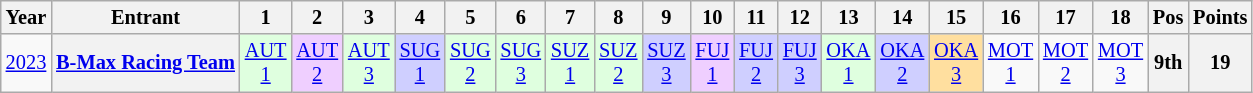<table class="wikitable" style="text-align:center; font-size:85%">
<tr>
<th>Year</th>
<th>Entrant</th>
<th>1</th>
<th>2</th>
<th>3</th>
<th>4</th>
<th>5</th>
<th>6</th>
<th>7</th>
<th>8</th>
<th>9</th>
<th>10</th>
<th>11</th>
<th>12</th>
<th>13</th>
<th>14</th>
<th>15</th>
<th>16</th>
<th>17</th>
<th>18</th>
<th>Pos</th>
<th>Points</th>
</tr>
<tr>
<td><a href='#'>2023</a></td>
<th nowrap><a href='#'>B-Max Racing Team</a></th>
<td style="background:#DFFFDF;"><a href='#'>AUT<br>1</a><br></td>
<td style="background:#EFCFFF;"><a href='#'>AUT<br>2</a><br></td>
<td style="background:#DFFFDF;"><a href='#'>AUT<br>3</a><br></td>
<td style="background:#CFCFFF;"><a href='#'>SUG<br>1</a><br></td>
<td style="background:#DFFFDF;"><a href='#'>SUG<br>2</a><br></td>
<td style="background:#DFFFDF;"><a href='#'>SUG<br>3</a><br></td>
<td style="background:#DFFFDF;"><a href='#'>SUZ<br>1</a><br></td>
<td style="background:#DFFFDF;"><a href='#'>SUZ<br>2</a><br></td>
<td style="background:#CFCFFF;"><a href='#'>SUZ<br>3</a><br></td>
<td style="background:#EFCFFF;"><a href='#'>FUJ<br>1</a><br></td>
<td style="background:#CFCFFF;"><a href='#'>FUJ<br>2</a><br></td>
<td style="background:#CFCFFF;"><a href='#'>FUJ<br>3</a><br></td>
<td style="background:#DFFFDF;"><a href='#'>OKA<br>1</a><br></td>
<td style="background:#CFCFFF;"><a href='#'>OKA<br>2</a><br></td>
<td style="background:#FFDF9F;"><a href='#'>OKA<br>3</a><br></td>
<td style="background:#;"><a href='#'>MOT<br>1</a><br></td>
<td style="background:#;"><a href='#'>MOT<br>2</a><br></td>
<td style="background:#;"><a href='#'>MOT<br>3</a><br></td>
<th>9th</th>
<th>19</th>
</tr>
</table>
